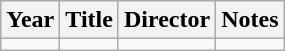<table class="wikitable">
<tr>
<th>Year</th>
<th>Title</th>
<th>Director</th>
<th>Notes</th>
</tr>
<tr>
<td></td>
<td></td>
<td></td>
<td></td>
</tr>
</table>
